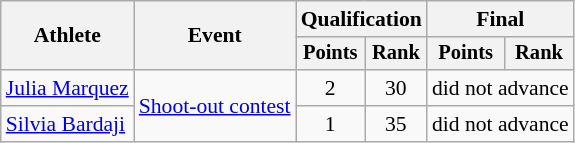<table class="wikitable" style="font-size:90%;">
<tr>
<th rowspan=2>Athlete</th>
<th rowspan=2>Event</th>
<th colspan=2>Qualification</th>
<th colspan=2>Final</th>
</tr>
<tr style="font-size:95%">
<th>Points</th>
<th>Rank</th>
<th>Points</th>
<th>Rank</th>
</tr>
<tr align=center>
<td align=left><a href='#'>Julia Marquez</a></td>
<td rowspan=2 align=left><a href='#'>Shoot-out contest</a></td>
<td>2</td>
<td>30</td>
<td colspan=2>did not advance</td>
</tr>
<tr align=center>
<td align=left><a href='#'>Silvia Bardaji</a></td>
<td>1</td>
<td>35</td>
<td colspan=2>did not advance</td>
</tr>
</table>
